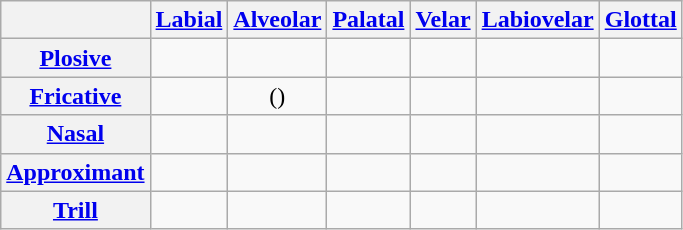<table class="wikitable" style="text-align: center;">
<tr>
<th></th>
<th><a href='#'>Labial</a></th>
<th><a href='#'>Alveolar</a></th>
<th><a href='#'>Palatal</a></th>
<th><a href='#'>Velar</a></th>
<th><a href='#'>Labiovelar</a></th>
<th><a href='#'>Glottal</a></th>
</tr>
<tr>
<th><a href='#'>Plosive</a></th>
<td> </td>
<td> </td>
<td></td>
<td> </td>
<td></td>
<td></td>
</tr>
<tr>
<th><a href='#'>Fricative</a></th>
<td></td>
<td> ()</td>
<td></td>
<td></td>
<td></td>
<td></td>
</tr>
<tr>
<th><a href='#'>Nasal</a></th>
<td></td>
<td></td>
<td></td>
<td></td>
<td></td>
<td></td>
</tr>
<tr>
<th><a href='#'>Approximant</a></th>
<td></td>
<td></td>
<td></td>
<td></td>
<td></td>
<td></td>
</tr>
<tr>
<th><a href='#'>Trill</a></th>
<td></td>
<td></td>
<td></td>
<td></td>
<td></td>
<td></td>
</tr>
</table>
